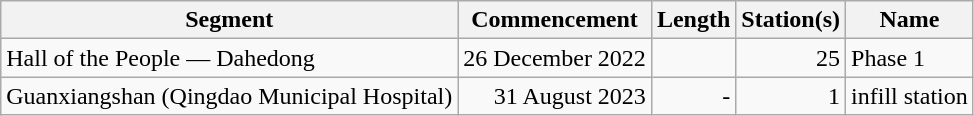<table class="wikitable" style="border-collapse: collapse; text-align: right;">
<tr>
<th>Segment</th>
<th>Commencement</th>
<th>Length</th>
<th>Station(s)</th>
<th>Name</th>
</tr>
<tr>
<td style="text-align: left;">Hall of the People — Dahedong</td>
<td>26 December 2022</td>
<td></td>
<td>25</td>
<td style="text-align: left;">Phase 1</td>
</tr>
<tr>
<td>Guanxiangshan (Qingdao Municipal Hospital)</td>
<td>31 August 2023</td>
<td>-</td>
<td>1</td>
<td>infill station</td>
</tr>
</table>
